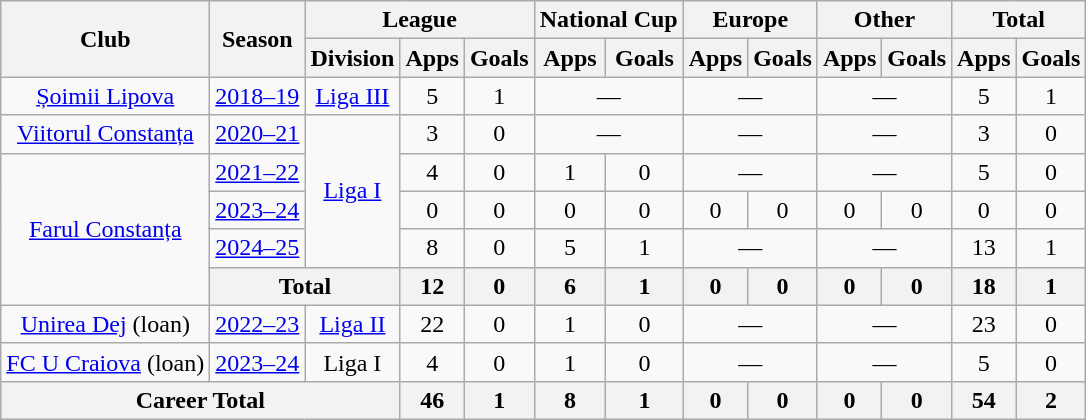<table class=wikitable style=text-align:center>
<tr>
<th rowspan=2>Club</th>
<th rowspan=2>Season</th>
<th colspan=3>League</th>
<th colspan=2>National Cup</th>
<th colspan=2>Europe</th>
<th colspan=2>Other</th>
<th colspan=2>Total</th>
</tr>
<tr>
<th>Division</th>
<th>Apps</th>
<th>Goals</th>
<th>Apps</th>
<th>Goals</th>
<th>Apps</th>
<th>Goals</th>
<th>Apps</th>
<th>Goals</th>
<th>Apps</th>
<th>Goals</th>
</tr>
<tr>
<td rowspan="1"><a href='#'>Șoimii Lipova</a></td>
<td><a href='#'>2018–19</a></td>
<td rowspan="1"><a href='#'>Liga III</a></td>
<td>5</td>
<td>1</td>
<td colspan=2>—</td>
<td colspan=2>—</td>
<td colspan=2>—</td>
<td>5</td>
<td>1</td>
</tr>
<tr>
<td rowspan="1"><a href='#'>Viitorul Constanța</a></td>
<td><a href='#'>2020–21</a></td>
<td rowspan="4"><a href='#'>Liga I</a></td>
<td>3</td>
<td>0</td>
<td colspan=2>—</td>
<td colspan=2>—</td>
<td colspan=2>—</td>
<td>3</td>
<td>0</td>
</tr>
<tr>
<td rowspan="4"><a href='#'>Farul Constanța</a></td>
<td><a href='#'>2021–22</a></td>
<td>4</td>
<td>0</td>
<td>1</td>
<td>0</td>
<td colspan=2>—</td>
<td colspan=2>—</td>
<td>5</td>
<td>0</td>
</tr>
<tr>
<td><a href='#'>2023–24</a></td>
<td>0</td>
<td>0</td>
<td>0</td>
<td>0</td>
<td>0</td>
<td>0</td>
<td>0</td>
<td>0</td>
<td>0</td>
<td>0</td>
</tr>
<tr>
<td><a href='#'>2024–25</a></td>
<td>8</td>
<td>0</td>
<td>5</td>
<td>1</td>
<td colspan=2>—</td>
<td colspan=2>—</td>
<td>13</td>
<td>1</td>
</tr>
<tr>
<th colspan="2">Total</th>
<th>12</th>
<th>0</th>
<th>6</th>
<th>1</th>
<th>0</th>
<th>0</th>
<th>0</th>
<th>0</th>
<th>18</th>
<th>1</th>
</tr>
<tr>
<td rowspan="1"><a href='#'>Unirea Dej</a> (loan)</td>
<td><a href='#'>2022–23</a></td>
<td rowspan="1"><a href='#'>Liga II</a></td>
<td>22</td>
<td>0</td>
<td>1</td>
<td>0</td>
<td colspan=2>—</td>
<td colspan=2>—</td>
<td>23</td>
<td>0</td>
</tr>
<tr>
<td rowspan="1"><a href='#'>FC U Craiova</a> (loan)</td>
<td><a href='#'>2023–24</a></td>
<td rowspan="1">Liga I</td>
<td>4</td>
<td>0</td>
<td>1</td>
<td>0</td>
<td colspan=2>—</td>
<td colspan=2>—</td>
<td>5</td>
<td>0</td>
</tr>
<tr>
<th colspan="3">Career Total</th>
<th>46</th>
<th>1</th>
<th>8</th>
<th>1</th>
<th>0</th>
<th>0</th>
<th>0</th>
<th>0</th>
<th>54</th>
<th>2</th>
</tr>
</table>
